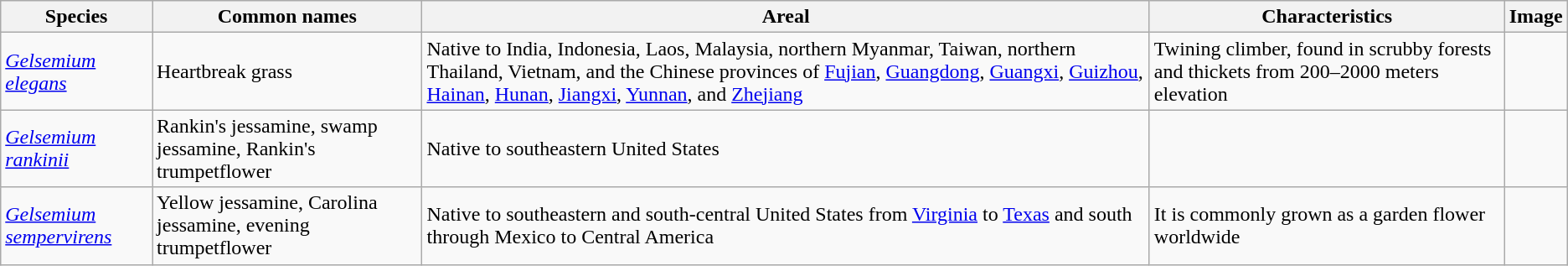<table class="wikitable">
<tr>
<th>Species</th>
<th>Common names</th>
<th>Areal</th>
<th>Characteristics</th>
<th>Image</th>
</tr>
<tr>
<td><em><a href='#'>Gelsemium elegans</a></em></td>
<td>Heartbreak grass</td>
<td>Native to India, Indonesia, Laos, Malaysia, northern Myanmar, Taiwan, northern Thailand, Vietnam, and the Chinese provinces of <a href='#'>Fujian</a>, <a href='#'>Guangdong</a>, <a href='#'>Guangxi</a>, <a href='#'>Guizhou</a>, <a href='#'>Hainan</a>, <a href='#'>Hunan</a>, <a href='#'>Jiangxi</a>, <a href='#'>Yunnan</a>, and <a href='#'>Zhejiang</a></td>
<td>Twining climber, found in scrubby forests and thickets from 200–2000 meters elevation</td>
<td></td>
</tr>
<tr>
<td><em><a href='#'>Gelsemium rankinii</a></em></td>
<td>Rankin's jessamine, swamp jessamine, Rankin's trumpetflower</td>
<td>Native to southeastern United States</td>
<td></td>
<td></td>
</tr>
<tr>
<td><em><a href='#'>Gelsemium sempervirens</a></em></td>
<td>Yellow jessamine, Carolina jessamine, evening trumpetflower</td>
<td>Native to southeastern and south-central United States from <a href='#'>Virginia</a> to <a href='#'>Texas</a> and south through Mexico to Central America</td>
<td>It is commonly grown as a garden flower worldwide</td>
<td></td>
</tr>
</table>
